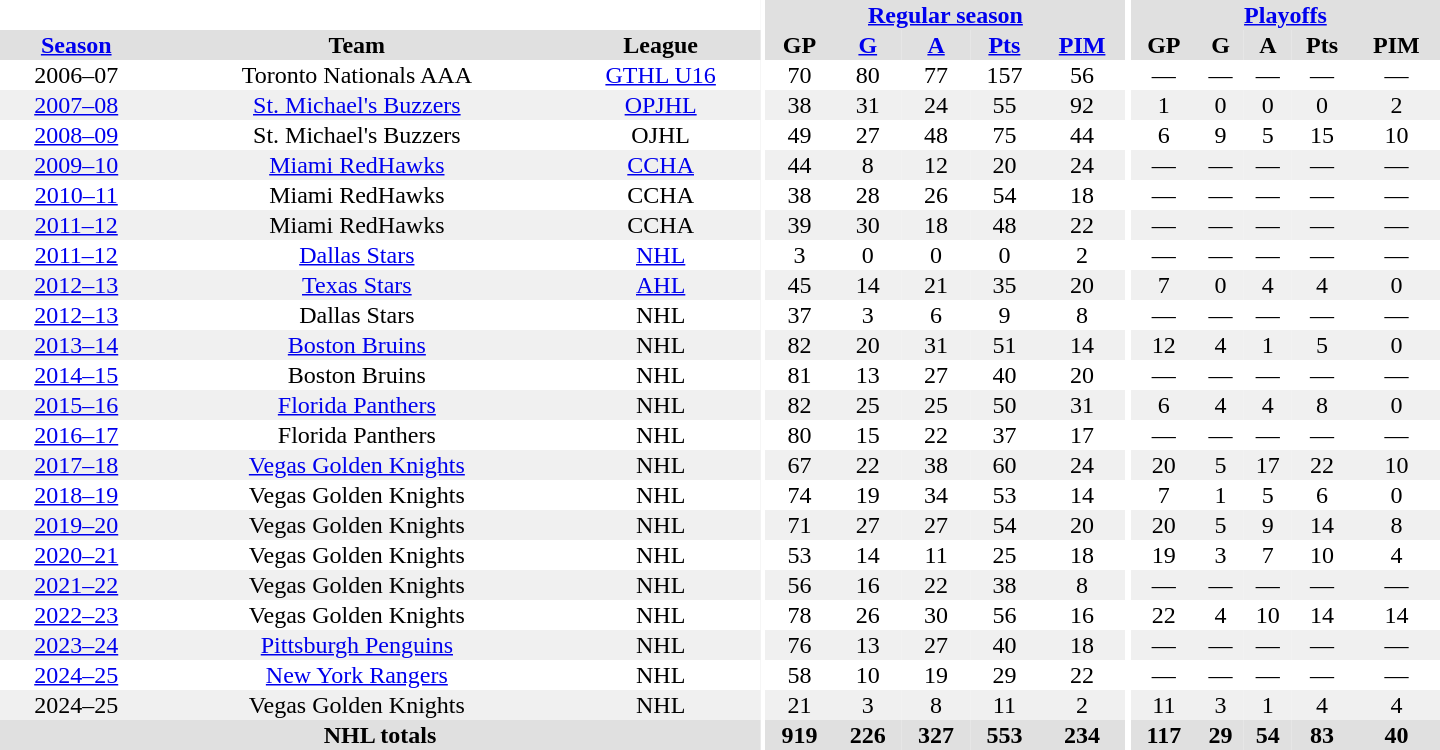<table border="0" cellpadding="1" cellspacing="0" style="text-align:center; width:60em;">
<tr style="background:#e0e0e0;">
<th colspan="3" bgcolor="#ffffff"></th>
<th rowspan="101" bgcolor="#ffffff"></th>
<th colspan="5"><a href='#'>Regular season</a></th>
<th rowspan="101" bgcolor="#ffffff"></th>
<th colspan="5"><a href='#'>Playoffs</a></th>
</tr>
<tr style="background:#e0e0e0;">
<th><a href='#'>Season</a></th>
<th>Team</th>
<th>League</th>
<th>GP</th>
<th><a href='#'>G</a></th>
<th><a href='#'>A</a></th>
<th><a href='#'>Pts</a></th>
<th><a href='#'>PIM</a></th>
<th>GP</th>
<th>G</th>
<th>A</th>
<th>Pts</th>
<th>PIM</th>
</tr>
<tr>
<td>2006–07</td>
<td>Toronto Nationals AAA</td>
<td><a href='#'>GTHL U16</a></td>
<td>70</td>
<td>80</td>
<td>77</td>
<td>157</td>
<td>56</td>
<td>—</td>
<td>—</td>
<td>—</td>
<td>—</td>
<td>—</td>
</tr>
<tr bgcolor="#f0f0f0">
<td><a href='#'>2007–08</a></td>
<td><a href='#'>St. Michael's Buzzers</a></td>
<td><a href='#'>OPJHL</a></td>
<td>38</td>
<td>31</td>
<td>24</td>
<td>55</td>
<td>92</td>
<td>1</td>
<td>0</td>
<td>0</td>
<td>0</td>
<td>2</td>
</tr>
<tr>
<td><a href='#'>2008–09</a></td>
<td>St. Michael's Buzzers</td>
<td>OJHL</td>
<td>49</td>
<td>27</td>
<td>48</td>
<td>75</td>
<td>44</td>
<td>6</td>
<td>9</td>
<td>5</td>
<td>15</td>
<td>10</td>
</tr>
<tr bgcolor="#f0f0f0">
<td><a href='#'>2009–10</a></td>
<td><a href='#'>Miami RedHawks</a></td>
<td><a href='#'>CCHA</a></td>
<td>44</td>
<td>8</td>
<td>12</td>
<td>20</td>
<td>24</td>
<td>—</td>
<td>—</td>
<td>—</td>
<td>—</td>
<td>—</td>
</tr>
<tr>
<td><a href='#'>2010–11</a></td>
<td>Miami RedHawks</td>
<td>CCHA</td>
<td>38</td>
<td>28</td>
<td>26</td>
<td>54</td>
<td>18</td>
<td>—</td>
<td>—</td>
<td>—</td>
<td>—</td>
<td>—</td>
</tr>
<tr bgcolor="#f0f0f0">
<td><a href='#'>2011–12</a></td>
<td>Miami RedHawks</td>
<td>CCHA</td>
<td>39</td>
<td>30</td>
<td>18</td>
<td>48</td>
<td>22</td>
<td>—</td>
<td>—</td>
<td>—</td>
<td>—</td>
<td>—</td>
</tr>
<tr>
<td><a href='#'>2011–12</a></td>
<td><a href='#'>Dallas Stars</a></td>
<td><a href='#'>NHL</a></td>
<td>3</td>
<td>0</td>
<td>0</td>
<td>0</td>
<td>2</td>
<td>—</td>
<td>—</td>
<td>—</td>
<td>—</td>
<td>—</td>
</tr>
<tr bgcolor="#f0f0f0">
<td><a href='#'>2012–13</a></td>
<td><a href='#'>Texas Stars</a></td>
<td><a href='#'>AHL</a></td>
<td>45</td>
<td>14</td>
<td>21</td>
<td>35</td>
<td>20</td>
<td>7</td>
<td>0</td>
<td>4</td>
<td>4</td>
<td>0</td>
</tr>
<tr>
<td><a href='#'>2012–13</a></td>
<td>Dallas Stars</td>
<td>NHL</td>
<td>37</td>
<td>3</td>
<td>6</td>
<td>9</td>
<td>8</td>
<td>—</td>
<td>—</td>
<td>—</td>
<td>—</td>
<td>—</td>
</tr>
<tr bgcolor="#f0f0f0">
<td><a href='#'>2013–14</a></td>
<td><a href='#'>Boston Bruins</a></td>
<td>NHL</td>
<td>82</td>
<td>20</td>
<td>31</td>
<td>51</td>
<td>14</td>
<td>12</td>
<td>4</td>
<td>1</td>
<td>5</td>
<td>0</td>
</tr>
<tr>
<td><a href='#'>2014–15</a></td>
<td>Boston Bruins</td>
<td>NHL</td>
<td>81</td>
<td>13</td>
<td>27</td>
<td>40</td>
<td>20</td>
<td>—</td>
<td>—</td>
<td>—</td>
<td>—</td>
<td>—</td>
</tr>
<tr>
</tr>
<tr bgcolor="#f0f0f0">
<td><a href='#'>2015–16</a></td>
<td><a href='#'>Florida Panthers</a></td>
<td>NHL</td>
<td>82</td>
<td>25</td>
<td>25</td>
<td>50</td>
<td>31</td>
<td>6</td>
<td>4</td>
<td>4</td>
<td>8</td>
<td>0</td>
</tr>
<tr>
<td><a href='#'>2016–17</a></td>
<td>Florida Panthers</td>
<td>NHL</td>
<td>80</td>
<td>15</td>
<td>22</td>
<td>37</td>
<td>17</td>
<td>—</td>
<td>—</td>
<td>—</td>
<td>—</td>
<td>—</td>
</tr>
<tr>
</tr>
<tr bgcolor="#f0f0f0">
<td><a href='#'>2017–18</a></td>
<td><a href='#'>Vegas Golden Knights</a></td>
<td>NHL</td>
<td>67</td>
<td>22</td>
<td>38</td>
<td>60</td>
<td>24</td>
<td>20</td>
<td>5</td>
<td>17</td>
<td>22</td>
<td>10</td>
</tr>
<tr>
<td><a href='#'>2018–19</a></td>
<td>Vegas Golden Knights</td>
<td>NHL</td>
<td>74</td>
<td>19</td>
<td>34</td>
<td>53</td>
<td>14</td>
<td>7</td>
<td>1</td>
<td>5</td>
<td>6</td>
<td>0</td>
</tr>
<tr bgcolor="#f0f0f0">
<td><a href='#'>2019–20</a></td>
<td>Vegas Golden Knights</td>
<td>NHL</td>
<td>71</td>
<td>27</td>
<td>27</td>
<td>54</td>
<td>20</td>
<td>20</td>
<td>5</td>
<td>9</td>
<td>14</td>
<td>8</td>
</tr>
<tr>
<td><a href='#'>2020–21</a></td>
<td>Vegas Golden Knights</td>
<td>NHL</td>
<td>53</td>
<td>14</td>
<td>11</td>
<td>25</td>
<td>18</td>
<td>19</td>
<td>3</td>
<td>7</td>
<td>10</td>
<td>4</td>
</tr>
<tr bgcolor="#f0f0f0">
<td><a href='#'>2021–22</a></td>
<td>Vegas Golden Knights</td>
<td>NHL</td>
<td>56</td>
<td>16</td>
<td>22</td>
<td>38</td>
<td>8</td>
<td>—</td>
<td>—</td>
<td>—</td>
<td>—</td>
<td>—</td>
</tr>
<tr>
<td><a href='#'>2022–23</a></td>
<td>Vegas Golden Knights</td>
<td>NHL</td>
<td>78</td>
<td>26</td>
<td>30</td>
<td>56</td>
<td>16</td>
<td>22</td>
<td>4</td>
<td>10</td>
<td>14</td>
<td>14</td>
</tr>
<tr bgcolor="#f0f0f0">
<td><a href='#'>2023–24</a></td>
<td><a href='#'>Pittsburgh Penguins</a></td>
<td>NHL</td>
<td>76</td>
<td>13</td>
<td>27</td>
<td>40</td>
<td>18</td>
<td>—</td>
<td>—</td>
<td>—</td>
<td>—</td>
<td>—</td>
</tr>
<tr>
<td><a href='#'>2024–25</a></td>
<td><a href='#'>New York Rangers</a></td>
<td>NHL</td>
<td>58</td>
<td>10</td>
<td>19</td>
<td>29</td>
<td>22</td>
<td>—</td>
<td>—</td>
<td>—</td>
<td>—</td>
<td>—</td>
</tr>
<tr bgcolor="#f0f0f0">
<td>2024–25</td>
<td>Vegas Golden Knights</td>
<td>NHL</td>
<td>21</td>
<td>3</td>
<td>8</td>
<td>11</td>
<td>2</td>
<td>11</td>
<td>3</td>
<td>1</td>
<td>4</td>
<td>4</td>
</tr>
<tr bgcolor="#e0e0e0">
<th colspan="3">NHL totals</th>
<th>919</th>
<th>226</th>
<th>327</th>
<th>553</th>
<th>234</th>
<th>117</th>
<th>29</th>
<th>54</th>
<th>83</th>
<th>40</th>
</tr>
</table>
